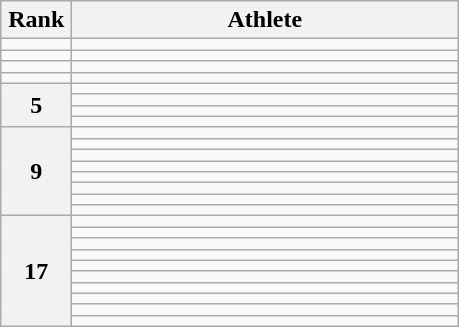<table class="wikitable" style="text-align: center;">
<tr>
<th width=40>Rank</th>
<th width=250>Athlete</th>
</tr>
<tr>
<td></td>
<td style="text-align:left;"></td>
</tr>
<tr>
<td></td>
<td style="text-align:left;"></td>
</tr>
<tr>
<td></td>
<td style="text-align:left;"></td>
</tr>
<tr>
<td></td>
<td style="text-align:left;"></td>
</tr>
<tr>
<th rowspan=4>5</th>
<td style="text-align:left;"></td>
</tr>
<tr>
<td style="text-align:left;"></td>
</tr>
<tr>
<td style="text-align:left;"></td>
</tr>
<tr>
<td style="text-align:left;"></td>
</tr>
<tr>
<th rowspan=8>9</th>
<td style="text-align:left;"></td>
</tr>
<tr>
<td style="text-align:left;"></td>
</tr>
<tr>
<td style="text-align:left;"></td>
</tr>
<tr>
<td style="text-align:left;"></td>
</tr>
<tr>
<td style="text-align:left;"></td>
</tr>
<tr>
<td style="text-align:left;"></td>
</tr>
<tr>
<td style="text-align:left;"></td>
</tr>
<tr>
<td style="text-align:left;"></td>
</tr>
<tr>
<th rowspan=10>17</th>
<td style="text-align:left;"></td>
</tr>
<tr>
<td style="text-align:left;"></td>
</tr>
<tr>
<td style="text-align:left;"></td>
</tr>
<tr>
<td style="text-align:left;"></td>
</tr>
<tr>
<td style="text-align:left;"></td>
</tr>
<tr>
<td style="text-align:left;"></td>
</tr>
<tr>
<td style="text-align:left;"></td>
</tr>
<tr>
<td style="text-align:left;"></td>
</tr>
<tr>
<td style="text-align:left;"></td>
</tr>
<tr>
<td style="text-align:left;"></td>
</tr>
</table>
